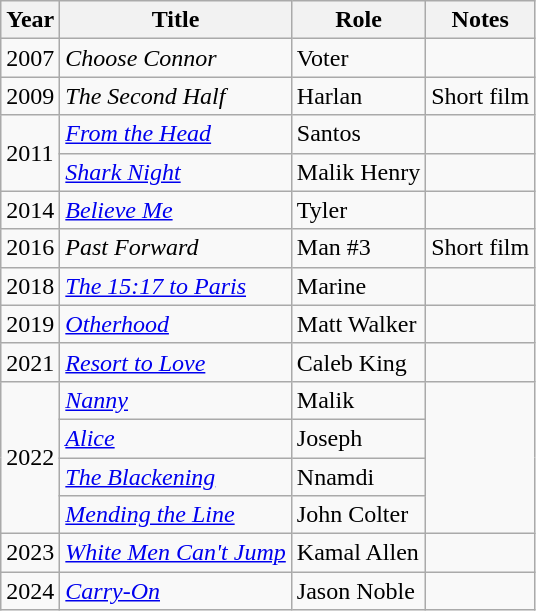<table class="wikitable sortable">
<tr>
<th>Year</th>
<th>Title</th>
<th>Role</th>
<th class="unsortable">Notes</th>
</tr>
<tr>
<td>2007</td>
<td><em>Choose Connor</em></td>
<td>Voter</td>
<td></td>
</tr>
<tr>
<td>2009</td>
<td><em>The Second Half</em></td>
<td>Harlan</td>
<td>Short film</td>
</tr>
<tr>
<td rowspan="2">2011</td>
<td><em><a href='#'>From the Head</a></em></td>
<td>Santos</td>
</tr>
<tr>
<td><em><a href='#'>Shark Night</a></em></td>
<td>Malik Henry</td>
<td></td>
</tr>
<tr>
<td>2014</td>
<td><em><a href='#'>Believe Me</a></em></td>
<td>Tyler</td>
<td></td>
</tr>
<tr>
<td>2016</td>
<td><em>Past Forward</em></td>
<td>Man #3</td>
<td>Short film</td>
</tr>
<tr>
<td>2018</td>
<td><em><a href='#'>The 15:17 to Paris</a></em></td>
<td>Marine</td>
<td></td>
</tr>
<tr>
<td>2019</td>
<td><em><a href='#'>Otherhood</a></em></td>
<td>Matt Walker</td>
<td></td>
</tr>
<tr>
<td>2021</td>
<td><em><a href='#'>Resort to Love</a></em></td>
<td>Caleb King</td>
<td></td>
</tr>
<tr>
<td rowspan="4">2022</td>
<td><em><a href='#'>Nanny</a></em></td>
<td>Malik</td>
</tr>
<tr>
<td><em><a href='#'>Alice</a></em></td>
<td>Joseph</td>
</tr>
<tr>
<td><em><a href='#'>The Blackening</a></em></td>
<td>Nnamdi</td>
</tr>
<tr>
<td><em><a href='#'>Mending the Line</a></em></td>
<td>John Colter</td>
</tr>
<tr>
<td>2023</td>
<td><em><a href='#'>White Men Can't Jump</a></em></td>
<td>Kamal Allen</td>
<td></td>
</tr>
<tr>
<td>2024</td>
<td><em><a href='#'>Carry-On</a></em></td>
<td>Jason Noble</td>
</tr>
</table>
